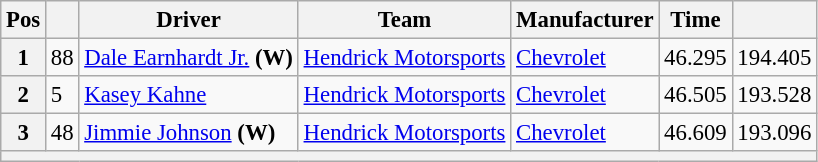<table class="wikitable" style="font-size:95%">
<tr>
<th>Pos</th>
<th></th>
<th>Driver</th>
<th>Team</th>
<th>Manufacturer</th>
<th>Time</th>
<th></th>
</tr>
<tr>
<th>1</th>
<td>88</td>
<td><a href='#'>Dale Earnhardt Jr.</a> <strong>(W)</strong></td>
<td><a href='#'>Hendrick Motorsports</a></td>
<td><a href='#'>Chevrolet</a></td>
<td>46.295</td>
<td>194.405</td>
</tr>
<tr>
<th>2</th>
<td>5</td>
<td><a href='#'>Kasey Kahne</a></td>
<td><a href='#'>Hendrick Motorsports</a></td>
<td><a href='#'>Chevrolet</a></td>
<td>46.505</td>
<td>193.528</td>
</tr>
<tr>
<th>3</th>
<td>48</td>
<td><a href='#'>Jimmie Johnson</a> <strong>(W)</strong></td>
<td><a href='#'>Hendrick Motorsports</a></td>
<td><a href='#'>Chevrolet</a></td>
<td>46.609</td>
<td>193.096</td>
</tr>
<tr>
<th colspan="7"></th>
</tr>
</table>
